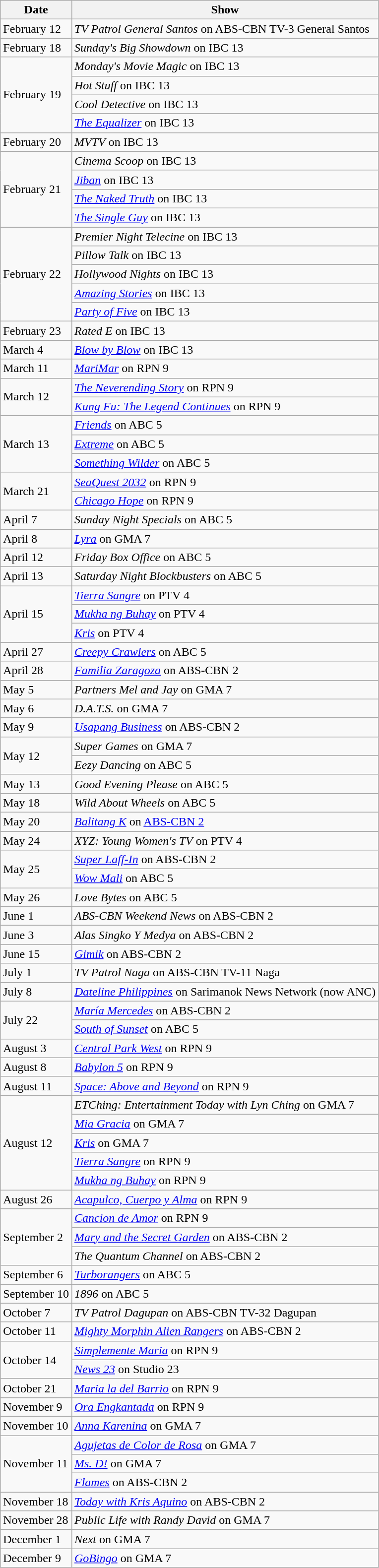<table class="wikitable">
<tr>
<th>Date</th>
<th>Show</th>
</tr>
<tr>
<td>February 12</td>
<td><em>TV Patrol General Santos</em> on ABS-CBN TV-3 General Santos</td>
</tr>
<tr>
<td>February 18</td>
<td><em>Sunday's Big Showdown</em> on IBC 13</td>
</tr>
<tr>
<td rowspan="4">February 19</td>
<td><em>Monday's Movie Magic</em> on IBC 13</td>
</tr>
<tr>
<td><em>Hot Stuff</em> on IBC 13</td>
</tr>
<tr>
<td><em>Cool Detective</em> on IBC 13</td>
</tr>
<tr>
<td><em><a href='#'>The Equalizer</a></em> on IBC 13</td>
</tr>
<tr>
<td>February 20</td>
<td><em>MVTV</em> on IBC 13</td>
</tr>
<tr>
<td rowspan="4">February 21</td>
<td><em>Cinema Scoop</em> on IBC 13</td>
</tr>
<tr>
<td><em><a href='#'>Jiban</a></em> on IBC 13</td>
</tr>
<tr>
<td><em><a href='#'>The Naked Truth</a></em> on IBC 13</td>
</tr>
<tr>
<td><em><a href='#'>The Single Guy</a></em> on IBC 13</td>
</tr>
<tr>
<td rowspan="5">February 22</td>
<td><em>Premier Night Telecine</em> on IBC 13</td>
</tr>
<tr>
<td><em>Pillow Talk</em> on IBC 13</td>
</tr>
<tr>
<td><em>Hollywood Nights</em> on IBC 13</td>
</tr>
<tr>
<td><em><a href='#'>Amazing Stories</a></em> on IBC 13</td>
</tr>
<tr>
<td><em><a href='#'>Party of Five</a></em> on IBC 13</td>
</tr>
<tr>
<td>February 23</td>
<td><em>Rated E</em> on IBC 13</td>
</tr>
<tr>
<td>March 4</td>
<td><em><a href='#'>Blow by Blow</a></em> on IBC 13</td>
</tr>
<tr>
<td>March 11</td>
<td><em><a href='#'>MariMar</a></em> on RPN 9</td>
</tr>
<tr>
<td rowspan="2">March 12</td>
<td><em><a href='#'>The Neverending Story</a></em> on RPN 9</td>
</tr>
<tr>
<td><em><a href='#'>Kung Fu: The Legend Continues</a></em> on RPN 9</td>
</tr>
<tr>
<td rowspan=3>March 13</td>
<td><em><a href='#'>Friends</a></em> on ABC 5</td>
</tr>
<tr>
<td><em><a href='#'>Extreme</a></em> on ABC 5</td>
</tr>
<tr>
<td><em><a href='#'>Something Wilder</a></em> on ABC 5</td>
</tr>
<tr>
<td rowspan=2>March 21</td>
<td><em><a href='#'>SeaQuest 2032</a></em> on RPN 9</td>
</tr>
<tr>
<td><em><a href='#'>Chicago Hope</a></em> on RPN 9</td>
</tr>
<tr>
<td>April 7</td>
<td><em>Sunday Night Specials</em> on ABC 5</td>
</tr>
<tr>
<td>April 8</td>
<td><em><a href='#'>Lyra</a></em> on GMA 7</td>
</tr>
<tr>
<td>April 12</td>
<td><em>Friday Box Office</em> on ABC 5</td>
</tr>
<tr>
<td>April 13</td>
<td><em>Saturday Night Blockbusters</em> on ABC 5</td>
</tr>
<tr>
<td rowspan=3>April 15</td>
<td><em><a href='#'>Tierra Sangre</a></em> on PTV 4</td>
</tr>
<tr>
<td><em><a href='#'>Mukha ng Buhay</a></em> on PTV 4</td>
</tr>
<tr>
<td><em><a href='#'>Kris</a></em> on PTV 4</td>
</tr>
<tr>
<td>April 27</td>
<td><em><a href='#'>Creepy Crawlers</a></em> on ABC 5</td>
</tr>
<tr>
<td>April 28</td>
<td><em><a href='#'>Familia Zaragoza</a></em> on ABS-CBN 2</td>
</tr>
<tr>
<td>May 5</td>
<td><em>Partners Mel and Jay</em> on GMA 7</td>
</tr>
<tr>
<td>May 6</td>
<td><em>D.A.T.S.</em> on GMA 7</td>
</tr>
<tr>
<td>May 9</td>
<td><em><a href='#'>Usapang Business</a></em> on ABS-CBN 2</td>
</tr>
<tr>
<td rowspan=2>May 12</td>
<td><em>Super Games</em> on GMA 7</td>
</tr>
<tr>
<td><em>Eezy Dancing</em> on ABC 5</td>
</tr>
<tr>
<td>May 13</td>
<td><em>Good Evening Please</em> on ABC 5</td>
</tr>
<tr>
<td>May 18</td>
<td><em>Wild About Wheels</em> on ABC 5</td>
</tr>
<tr>
<td>May 20</td>
<td><em><a href='#'>Balitang K</a></em> on <a href='#'>ABS-CBN 2</a></td>
</tr>
<tr>
<td>May 24</td>
<td><em>XYZ: Young Women's TV</em> on PTV 4</td>
</tr>
<tr>
<td rowspan="2">May 25</td>
<td><em><a href='#'>Super Laff-In</a></em> on ABS-CBN 2</td>
</tr>
<tr>
<td><em><a href='#'>Wow Mali</a></em> on ABC 5</td>
</tr>
<tr>
<td>May 26</td>
<td><em>Love Bytes</em> on ABC 5</td>
</tr>
<tr>
<td>June 1</td>
<td><em>ABS-CBN Weekend News</em> on ABS-CBN 2</td>
</tr>
<tr>
<td>June 3</td>
<td><em>Alas Singko Y Medya</em> on ABS-CBN 2</td>
</tr>
<tr>
<td>June 15</td>
<td><em><a href='#'>Gimik</a></em> on ABS-CBN 2</td>
</tr>
<tr>
<td>July 1</td>
<td><em>TV Patrol Naga</em> on ABS-CBN TV-11 Naga</td>
</tr>
<tr>
<td>July 8</td>
<td><em><a href='#'>Dateline Philippines</a></em> on Sarimanok News Network (now ANC)</td>
</tr>
<tr>
<td rowspan=2>July 22</td>
<td><em><a href='#'>María Mercedes</a></em> on ABS-CBN 2</td>
</tr>
<tr>
<td><em><a href='#'>South of Sunset</a></em> on ABC 5</td>
</tr>
<tr>
<td>August 3</td>
<td><em><a href='#'>Central Park West</a></em> on RPN 9</td>
</tr>
<tr>
<td>August 8</td>
<td><em><a href='#'>Babylon 5</a></em> on RPN 9</td>
</tr>
<tr>
<td>August 11</td>
<td><em><a href='#'>Space: Above and Beyond</a></em> on RPN 9</td>
</tr>
<tr>
<td rowspan="5">August 12</td>
<td><em>ETChing: Entertainment Today with Lyn Ching</em> on GMA 7</td>
</tr>
<tr>
<td><em><a href='#'>Mia Gracia</a></em> on GMA 7</td>
</tr>
<tr>
<td><em><a href='#'>Kris</a></em> on GMA 7</td>
</tr>
<tr>
<td><em><a href='#'>Tierra Sangre</a></em> on RPN 9</td>
</tr>
<tr>
<td><em><a href='#'>Mukha ng Buhay</a></em> on RPN 9</td>
</tr>
<tr>
<td>August 26</td>
<td><em><a href='#'>Acapulco, Cuerpo y Alma</a></em> on RPN 9</td>
</tr>
<tr>
<td rowspan="3">September 2</td>
<td><em><a href='#'>Cancion de Amor</a></em> on RPN 9</td>
</tr>
<tr>
<td><em><a href='#'>Mary and the Secret Garden</a></em> on ABS-CBN 2</td>
</tr>
<tr>
<td><em>The Quantum Channel</em> on ABS-CBN 2</td>
</tr>
<tr>
<td>September 6</td>
<td><em><a href='#'>Turborangers</a></em> on ABC 5</td>
</tr>
<tr>
<td>September 10</td>
<td><em>1896</em> on ABC 5</td>
</tr>
<tr>
<td>October 7</td>
<td><em>TV Patrol Dagupan</em> on ABS-CBN TV-32 Dagupan</td>
</tr>
<tr>
<td>October 11</td>
<td><em><a href='#'>Mighty Morphin Alien Rangers</a></em> on ABS-CBN 2</td>
</tr>
<tr>
<td rowspan="2">October 14</td>
<td><em><a href='#'>Simplemente Maria</a></em> on RPN 9</td>
</tr>
<tr>
<td><em><a href='#'>News 23</a></em> on Studio 23</td>
</tr>
<tr>
<td>October 21</td>
<td><em><a href='#'>Maria la del Barrio</a></em> on RPN 9</td>
</tr>
<tr>
<td>November 9</td>
<td><em><a href='#'>Ora Engkantada</a></em> on RPN 9</td>
</tr>
<tr>
<td>November 10</td>
<td><em><a href='#'>Anna Karenina</a></em> on GMA 7</td>
</tr>
<tr>
<td rowspan="3">November 11</td>
<td><em><a href='#'>Agujetas de Color de Rosa</a></em> on GMA 7</td>
</tr>
<tr>
<td><em><a href='#'>Ms. D!</a></em> on GMA 7</td>
</tr>
<tr>
<td><em><a href='#'>Flames</a></em> on ABS-CBN 2</td>
</tr>
<tr>
<td>November 18</td>
<td><em><a href='#'>Today with Kris Aquino</a></em> on ABS-CBN 2</td>
</tr>
<tr>
<td>November 28</td>
<td><em>Public Life with Randy David</em> on GMA 7</td>
</tr>
<tr>
<td>December 1</td>
<td><em>Next</em> on GMA 7</td>
</tr>
<tr>
<td>December 9</td>
<td><em><a href='#'>GoBingo</a></em> on GMA 7</td>
</tr>
</table>
